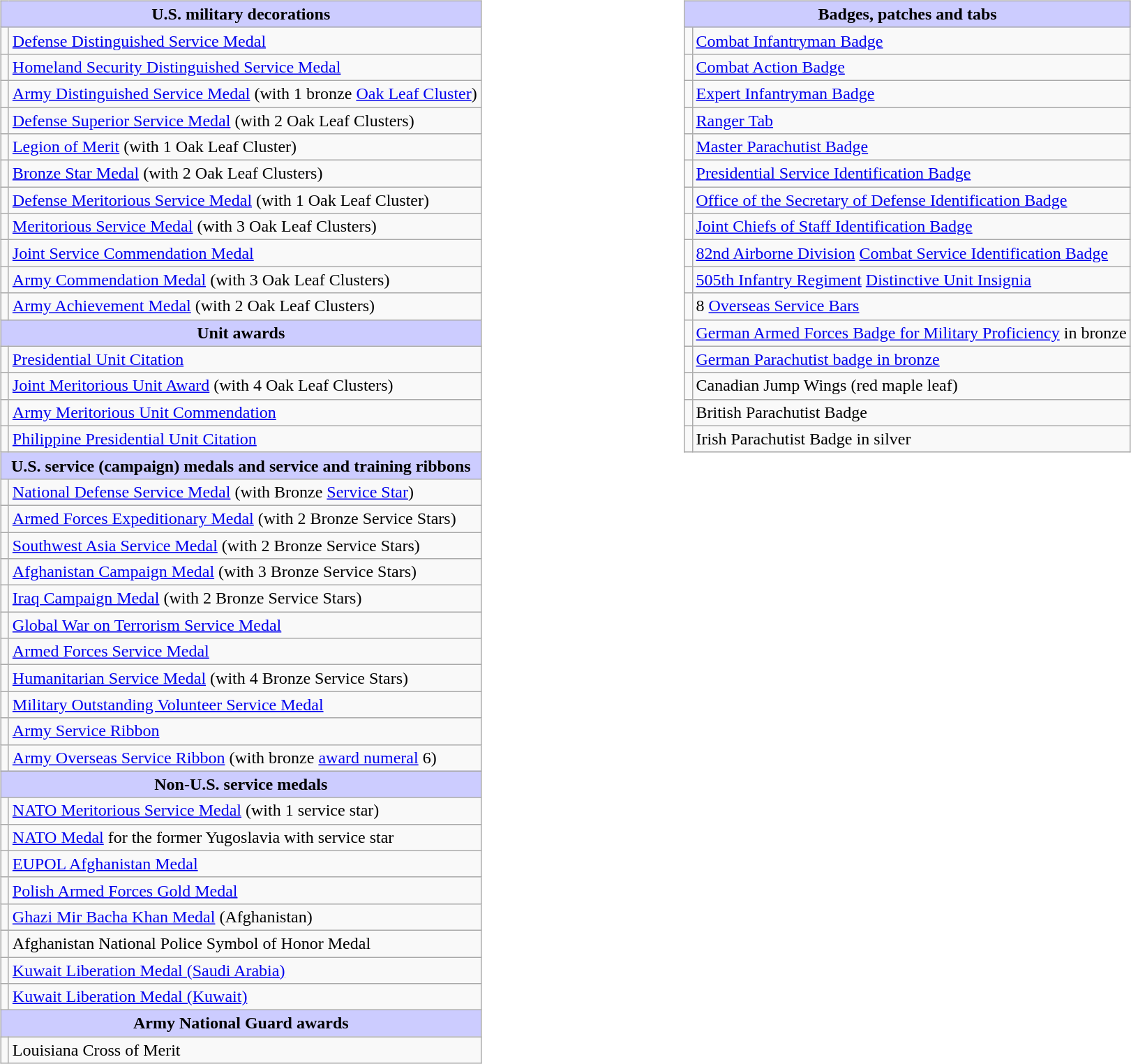<table style="width:100%;">
<tr>
<td valign="top"><br><table class="wikitable">
<tr style="background:#ccccff; text-align:center;">
<td colspan=2><strong>U.S. military decorations</strong></td>
</tr>
<tr>
<td></td>
<td><a href='#'>Defense Distinguished Service Medal</a></td>
</tr>
<tr>
<td></td>
<td><a href='#'>Homeland Security Distinguished Service Medal</a></td>
</tr>
<tr>
<td></td>
<td><a href='#'>Army Distinguished Service Medal</a> (with 1 bronze <a href='#'>Oak Leaf Cluster</a>)</td>
</tr>
<tr>
<td><span></span><span></span></td>
<td><a href='#'>Defense Superior Service Medal</a> (with 2 Oak Leaf Clusters)</td>
</tr>
<tr>
<td></td>
<td><a href='#'>Legion of Merit</a> (with 1 Oak Leaf Cluster)</td>
</tr>
<tr>
<td><span></span><span></span></td>
<td><a href='#'>Bronze Star Medal</a> (with 2 Oak Leaf Clusters)</td>
</tr>
<tr>
<td></td>
<td><a href='#'>Defense Meritorious Service Medal</a>  (with 1 Oak Leaf Cluster)</td>
</tr>
<tr>
<td><span></span><span></span><span></span></td>
<td><a href='#'>Meritorious Service Medal</a> (with 3 Oak Leaf Clusters)</td>
</tr>
<tr>
<td></td>
<td><a href='#'>Joint Service Commendation Medal</a></td>
</tr>
<tr>
<td><span></span><span></span><span></span></td>
<td><a href='#'>Army Commendation Medal</a> (with 3 Oak Leaf Clusters)</td>
</tr>
<tr>
<td><span></span><span></span></td>
<td><a href='#'>Army Achievement Medal</a> (with 2 Oak Leaf Clusters)</td>
</tr>
<tr style="background:#ccccff; text-align:center;">
<td colspan=2><strong>Unit awards</strong></td>
</tr>
<tr>
<td></td>
<td><a href='#'>Presidential Unit Citation</a></td>
</tr>
<tr>
<td><span></span><span></span><span></span><span></span></td>
<td><a href='#'>Joint Meritorious Unit Award</a> (with 4 Oak Leaf Clusters)</td>
</tr>
<tr>
<td></td>
<td><a href='#'>Army Meritorious Unit Commendation</a></td>
</tr>
<tr>
<td></td>
<td><a href='#'>Philippine Presidential Unit Citation</a></td>
</tr>
<tr style="background:#ccccff; text-align:center;">
<td colspan=2><strong>U.S. service (campaign) medals and service and training ribbons</strong></td>
</tr>
<tr>
<td></td>
<td><a href='#'>National Defense Service Medal</a> (with Bronze <a href='#'>Service Star</a>)</td>
</tr>
<tr>
<td><span></span><span></span></td>
<td><a href='#'>Armed Forces Expeditionary Medal</a> (with 2 Bronze Service Stars)</td>
</tr>
<tr>
<td><span></span><span></span></td>
<td><a href='#'>Southwest Asia Service Medal</a> (with 2 Bronze Service Stars)</td>
</tr>
<tr>
<td><span></span><span></span><span></span></td>
<td><a href='#'>Afghanistan Campaign Medal</a> (with 3 Bronze Service Stars)</td>
</tr>
<tr>
<td><span></span><span></span></td>
<td><a href='#'>Iraq Campaign Medal</a> (with 2 Bronze Service Stars)</td>
</tr>
<tr>
<td></td>
<td><a href='#'>Global War on Terrorism Service Medal</a></td>
</tr>
<tr>
<td></td>
<td><a href='#'>Armed Forces Service Medal</a></td>
</tr>
<tr>
<td><span></span><span></span><span></span><span></span></td>
<td><a href='#'>Humanitarian Service Medal</a> (with 4 Bronze Service Stars)</td>
</tr>
<tr>
<td></td>
<td><a href='#'>Military Outstanding Volunteer Service Medal</a></td>
</tr>
<tr>
<td></td>
<td><a href='#'>Army Service Ribbon</a></td>
</tr>
<tr>
<td><span></span></td>
<td><a href='#'>Army Overseas Service Ribbon</a> (with bronze <a href='#'>award numeral</a> 6)</td>
</tr>
<tr style="background:#ccccff; text-align:center;">
<td colspan=2><strong>Non-U.S. service medals</strong></td>
</tr>
<tr>
<td></td>
<td><a href='#'>NATO Meritorious Service Medal</a> (with 1 service star)</td>
</tr>
<tr>
<td></td>
<td><a href='#'>NATO Medal</a> for the former Yugoslavia with service star</td>
</tr>
<tr>
<td></td>
<td><a href='#'>EUPOL Afghanistan Medal</a></td>
</tr>
<tr>
<td></td>
<td><a href='#'>Polish Armed Forces Gold Medal</a></td>
</tr>
<tr>
<td></td>
<td><a href='#'>Ghazi Mir Bacha Khan Medal</a> (Afghanistan)</td>
</tr>
<tr>
<td></td>
<td>Afghanistan National Police Symbol of Honor Medal</td>
</tr>
<tr>
<td></td>
<td><a href='#'>Kuwait Liberation Medal (Saudi Arabia)</a></td>
</tr>
<tr>
<td></td>
<td><a href='#'>Kuwait Liberation Medal (Kuwait)</a></td>
</tr>
<tr style="background:#ccccff; text-align:center;">
<td colspan=2><strong>Army National Guard awards</strong></td>
</tr>
<tr>
<td></td>
<td>Louisiana Cross of Merit</td>
</tr>
</table>
</td>
<td valign="top"><br><table class="wikitable">
<tr style="background:#ccccff; text-align:center;">
<td colspan=2><strong>Badges, patches and tabs</strong></td>
</tr>
<tr>
<td align=center></td>
<td><a href='#'>Combat Infantryman Badge</a></td>
</tr>
<tr>
<td align=center></td>
<td><a href='#'>Combat Action Badge</a></td>
</tr>
<tr>
<td align=center></td>
<td><a href='#'>Expert Infantryman Badge</a></td>
</tr>
<tr>
<td align=center></td>
<td><a href='#'>Ranger Tab</a></td>
</tr>
<tr>
<td align=center></td>
<td><a href='#'>Master Parachutist Badge</a></td>
</tr>
<tr>
<td align=center></td>
<td><a href='#'>Presidential Service Identification Badge</a></td>
</tr>
<tr>
<td align=center></td>
<td><a href='#'>Office of the Secretary of Defense Identification Badge</a></td>
</tr>
<tr>
<td align=center></td>
<td><a href='#'>Joint Chiefs of Staff Identification Badge</a></td>
</tr>
<tr>
<td align=center></td>
<td><a href='#'>82nd Airborne Division</a> <a href='#'>Combat Service Identification Badge</a></td>
</tr>
<tr>
<td align=center></td>
<td><a href='#'>505th Infantry Regiment</a> <a href='#'>Distinctive Unit Insignia</a></td>
</tr>
<tr>
<td align=center></td>
<td>8 <a href='#'>Overseas Service Bars</a></td>
</tr>
<tr>
<td align=center></td>
<td><a href='#'>German Armed Forces Badge for Military Proficiency</a> in bronze</td>
</tr>
<tr>
<td align=center></td>
<td><a href='#'>German Parachutist badge in bronze</a></td>
</tr>
<tr>
<td align=center></td>
<td>Canadian Jump Wings (red maple leaf)</td>
</tr>
<tr>
<td align=center></td>
<td>British Parachutist Badge</td>
</tr>
<tr>
<td align=center></td>
<td>Irish Parachutist Badge in silver</td>
</tr>
</table>
</td>
</tr>
</table>
